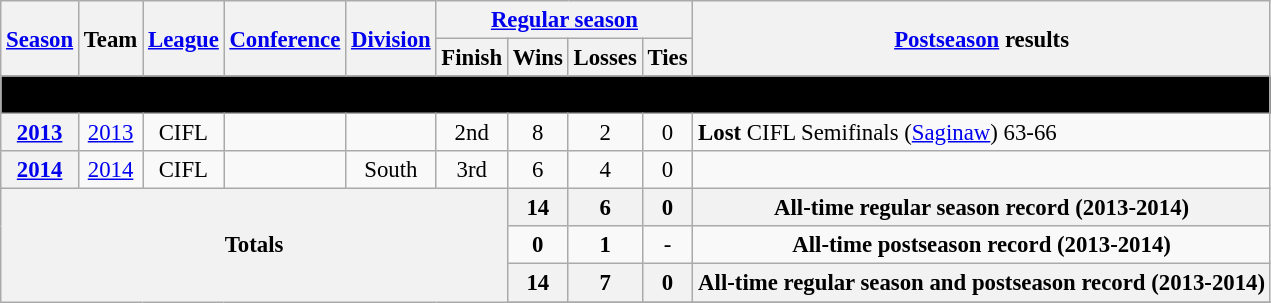<table class="wikitable" style="font-size: 95%;">
<tr>
<th rowspan="2"><a href='#'>Season</a></th>
<th rowspan="2">Team</th>
<th rowspan="2"><a href='#'>League</a></th>
<th rowspan="2"><a href='#'>Conference</a></th>
<th rowspan="2"><a href='#'>Division</a></th>
<th colspan="4"><a href='#'>Regular season</a></th>
<th rowspan="2"><a href='#'>Postseason</a> results</th>
</tr>
<tr>
<th>Finish</th>
<th>Wins</th>
<th>Losses</th>
<th>Ties</th>
</tr>
<tr>
<td align="center" Colspan="15" style="background: black"><strong><span>Dayton Sharks</span></strong></td>
</tr>
<tr>
<th style="text-align:center;"><a href='#'>2013</a></th>
<td style="text-align:center;"><a href='#'>2013</a></td>
<td style="text-align:center;">CIFL</td>
<td style="text-align:center;"></td>
<td style="text-align:center;"></td>
<td style="text-align:center;">2nd</td>
<td style="text-align:center;">8</td>
<td style="text-align:center;">2</td>
<td style="text-align:center;">0</td>
<td><strong>Lost</strong> CIFL Semifinals (<a href='#'>Saginaw</a>) 63-66</td>
</tr>
<tr>
<th style="text-align:center;"><a href='#'>2014</a></th>
<td style="text-align:center;"><a href='#'>2014</a></td>
<td style="text-align:center;">CIFL</td>
<td style="text-align:center;"></td>
<td style="text-align:center;">South</td>
<td style="text-align:center;">3rd</td>
<td style="text-align:center;">6</td>
<td style="text-align:center;">4</td>
<td style="text-align:center;">0</td>
<td></td>
</tr>
<tr>
<th style="text-align:center;" rowspan="5" colspan="6">Totals</th>
<th style="text-align:center;"><strong>14</strong></th>
<th style="text-align:center;"><strong>6</strong></th>
<th style="text-align:center;"><strong>0</strong></th>
<th style="text-align:center;" colspan="3"><strong>All-time regular season record (2013-2014)</strong></th>
</tr>
<tr style="text-align:center;">
<td><strong>0</strong></td>
<td><strong>1</strong></td>
<td>-</td>
<td colspan="3"><strong>All-time postseason record (2013-2014)</strong></td>
</tr>
<tr>
<th style="text-align:center;"><strong>14</strong></th>
<th style="text-align:center;"><strong>7</strong></th>
<th style="text-align:center;"><strong>0</strong></th>
<th style="text-align:center;" colspan="3"><strong>All-time regular season and postseason record (2013-2014)</strong></th>
</tr>
<tr>
</tr>
</table>
